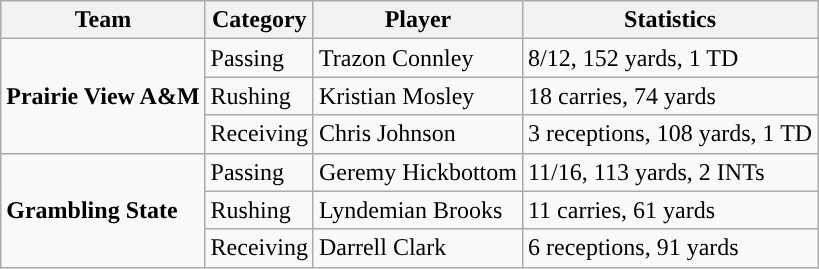<table class="wikitable" style="float: left;">
<tr>
<th>Team</th>
<th>Category</th>
<th>Player</th>
<th>Statistics</th>
</tr>
<tr>
<td rowspan=3><strong>Prairie View A&M</strong></td>
<td>Passing</td>
<td>Trazon Connley</td>
<td>8/12, 152 yards, 1 TD</td>
</tr>
<tr>
<td>Rushing</td>
<td>Kristian Mosley</td>
<td>18 carries, 74 yards</td>
</tr>
<tr>
<td>Receiving</td>
<td>Chris Johnson</td>
<td>3 receptions, 108 yards, 1 TD</td>
</tr>
<tr>
<td rowspan=3><strong>Grambling State</strong></td>
<td>Passing</td>
<td>Geremy Hickbottom</td>
<td>11/16, 113 yards, 2 INTs</td>
</tr>
<tr>
<td>Rushing</td>
<td>Lyndemian Brooks</td>
<td>11 carries, 61 yards</td>
</tr>
<tr>
<td>Receiving</td>
<td>Darrell Clark</td>
<td>6 receptions, 91 yards</td>
</tr>
</table>
